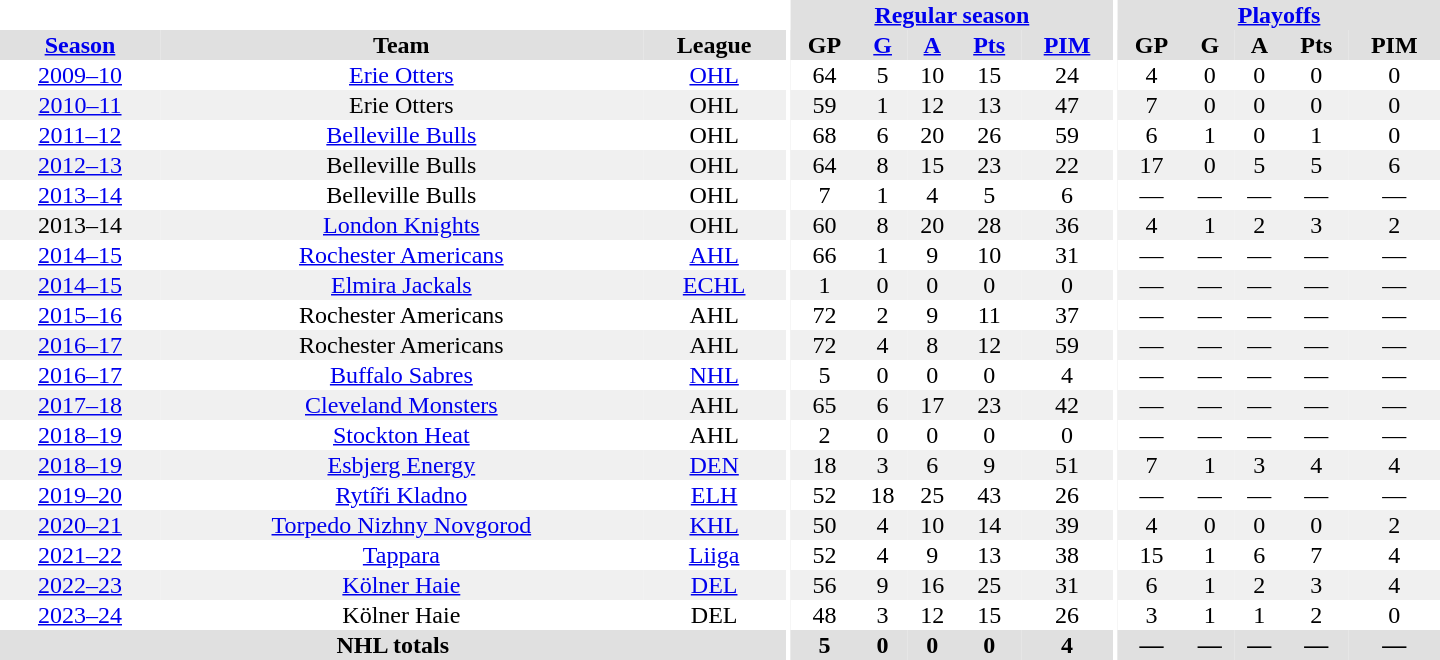<table border="0" cellpadding="1" cellspacing="0" style="text-align:center; width:60em">
<tr bgcolor="#e0e0e0">
<th colspan="3" bgcolor="#ffffff"></th>
<th rowspan="99" bgcolor="#ffffff"></th>
<th colspan="5"><a href='#'>Regular season</a></th>
<th rowspan="99" bgcolor="#ffffff"></th>
<th colspan="5"><a href='#'>Playoffs</a></th>
</tr>
<tr bgcolor="#e0e0e0">
<th><a href='#'>Season</a></th>
<th>Team</th>
<th>League</th>
<th>GP</th>
<th><a href='#'>G</a></th>
<th><a href='#'>A</a></th>
<th><a href='#'>Pts</a></th>
<th><a href='#'>PIM</a></th>
<th>GP</th>
<th>G</th>
<th>A</th>
<th>Pts</th>
<th>PIM</th>
</tr>
<tr>
<td><a href='#'>2009–10</a></td>
<td><a href='#'>Erie Otters</a></td>
<td><a href='#'>OHL</a></td>
<td>64</td>
<td>5</td>
<td>10</td>
<td>15</td>
<td>24</td>
<td>4</td>
<td>0</td>
<td>0</td>
<td>0</td>
<td>0</td>
</tr>
<tr bgcolor="#f0f0f0">
<td><a href='#'>2010–11</a></td>
<td>Erie Otters</td>
<td>OHL</td>
<td>59</td>
<td>1</td>
<td>12</td>
<td>13</td>
<td>47</td>
<td>7</td>
<td>0</td>
<td>0</td>
<td>0</td>
<td>0</td>
</tr>
<tr>
<td><a href='#'>2011–12</a></td>
<td><a href='#'>Belleville Bulls</a></td>
<td>OHL</td>
<td>68</td>
<td>6</td>
<td>20</td>
<td>26</td>
<td>59</td>
<td>6</td>
<td>1</td>
<td>0</td>
<td>1</td>
<td>0</td>
</tr>
<tr bgcolor="#f0f0f0">
<td><a href='#'>2012–13</a></td>
<td>Belleville Bulls</td>
<td>OHL</td>
<td>64</td>
<td>8</td>
<td>15</td>
<td>23</td>
<td>22</td>
<td>17</td>
<td>0</td>
<td>5</td>
<td>5</td>
<td>6</td>
</tr>
<tr>
<td><a href='#'>2013–14</a></td>
<td>Belleville Bulls</td>
<td>OHL</td>
<td>7</td>
<td>1</td>
<td>4</td>
<td>5</td>
<td>6</td>
<td>—</td>
<td>—</td>
<td>—</td>
<td>—</td>
<td>—</td>
</tr>
<tr bgcolor="#f0f0f0">
<td>2013–14</td>
<td><a href='#'>London Knights</a></td>
<td>OHL</td>
<td>60</td>
<td>8</td>
<td>20</td>
<td>28</td>
<td>36</td>
<td>4</td>
<td>1</td>
<td>2</td>
<td>3</td>
<td>2</td>
</tr>
<tr>
<td><a href='#'>2014–15</a></td>
<td><a href='#'>Rochester Americans</a></td>
<td><a href='#'>AHL</a></td>
<td>66</td>
<td>1</td>
<td>9</td>
<td>10</td>
<td>31</td>
<td>—</td>
<td>—</td>
<td>—</td>
<td>—</td>
<td>—</td>
</tr>
<tr bgcolor="#f0f0f0">
<td><a href='#'>2014–15</a></td>
<td><a href='#'>Elmira Jackals</a></td>
<td><a href='#'>ECHL</a></td>
<td>1</td>
<td>0</td>
<td>0</td>
<td>0</td>
<td>0</td>
<td>—</td>
<td>—</td>
<td>—</td>
<td>—</td>
<td>—</td>
</tr>
<tr>
<td><a href='#'>2015–16</a></td>
<td>Rochester Americans</td>
<td>AHL</td>
<td>72</td>
<td>2</td>
<td>9</td>
<td>11</td>
<td>37</td>
<td>—</td>
<td>—</td>
<td>—</td>
<td>—</td>
<td>—</td>
</tr>
<tr bgcolor="#f0f0f0">
<td><a href='#'>2016–17</a></td>
<td>Rochester Americans</td>
<td>AHL</td>
<td>72</td>
<td>4</td>
<td>8</td>
<td>12</td>
<td>59</td>
<td>—</td>
<td>—</td>
<td>—</td>
<td>—</td>
<td>—</td>
</tr>
<tr>
<td><a href='#'>2016–17</a></td>
<td><a href='#'>Buffalo Sabres</a></td>
<td><a href='#'>NHL</a></td>
<td>5</td>
<td>0</td>
<td>0</td>
<td>0</td>
<td>4</td>
<td>—</td>
<td>—</td>
<td>—</td>
<td>—</td>
<td>—</td>
</tr>
<tr bgcolor="#f0f0f0">
<td><a href='#'>2017–18</a></td>
<td><a href='#'>Cleveland Monsters</a></td>
<td>AHL</td>
<td>65</td>
<td>6</td>
<td>17</td>
<td>23</td>
<td>42</td>
<td>—</td>
<td>—</td>
<td>—</td>
<td>—</td>
<td>—</td>
</tr>
<tr>
<td><a href='#'>2018–19</a></td>
<td><a href='#'>Stockton Heat</a></td>
<td>AHL</td>
<td>2</td>
<td>0</td>
<td>0</td>
<td>0</td>
<td>0</td>
<td>—</td>
<td>—</td>
<td>—</td>
<td>—</td>
<td>—</td>
</tr>
<tr bgcolor="#f0f0f0">
<td><a href='#'>2018–19</a></td>
<td><a href='#'>Esbjerg Energy</a></td>
<td><a href='#'>DEN</a></td>
<td>18</td>
<td>3</td>
<td>6</td>
<td>9</td>
<td>51</td>
<td>7</td>
<td>1</td>
<td>3</td>
<td>4</td>
<td>4</td>
</tr>
<tr>
<td><a href='#'>2019–20</a></td>
<td><a href='#'>Rytíři Kladno</a></td>
<td><a href='#'>ELH</a></td>
<td>52</td>
<td>18</td>
<td>25</td>
<td>43</td>
<td>26</td>
<td>—</td>
<td>—</td>
<td>—</td>
<td>—</td>
<td>—</td>
</tr>
<tr bgcolor="#f0f0f0">
<td><a href='#'>2020–21</a></td>
<td><a href='#'>Torpedo Nizhny Novgorod</a></td>
<td><a href='#'>KHL</a></td>
<td>50</td>
<td>4</td>
<td>10</td>
<td>14</td>
<td>39</td>
<td>4</td>
<td>0</td>
<td>0</td>
<td>0</td>
<td>2</td>
</tr>
<tr>
<td><a href='#'>2021–22</a></td>
<td><a href='#'>Tappara</a></td>
<td><a href='#'>Liiga</a></td>
<td>52</td>
<td>4</td>
<td>9</td>
<td>13</td>
<td>38</td>
<td>15</td>
<td>1</td>
<td>6</td>
<td>7</td>
<td>4</td>
</tr>
<tr bgcolor="#f0f0f0">
<td><a href='#'>2022–23</a></td>
<td><a href='#'>Kölner Haie</a></td>
<td><a href='#'>DEL</a></td>
<td>56</td>
<td>9</td>
<td>16</td>
<td>25</td>
<td>31</td>
<td>6</td>
<td>1</td>
<td>2</td>
<td>3</td>
<td>4</td>
</tr>
<tr>
<td><a href='#'>2023–24</a></td>
<td>Kölner Haie</td>
<td>DEL</td>
<td>48</td>
<td>3</td>
<td>12</td>
<td>15</td>
<td>26</td>
<td>3</td>
<td>1</td>
<td>1</td>
<td>2</td>
<td>0</td>
</tr>
<tr bgcolor="#e0e0e0">
<th colspan="3">NHL totals</th>
<th>5</th>
<th>0</th>
<th>0</th>
<th>0</th>
<th>4</th>
<th>—</th>
<th>—</th>
<th>—</th>
<th>—</th>
<th>—</th>
</tr>
</table>
